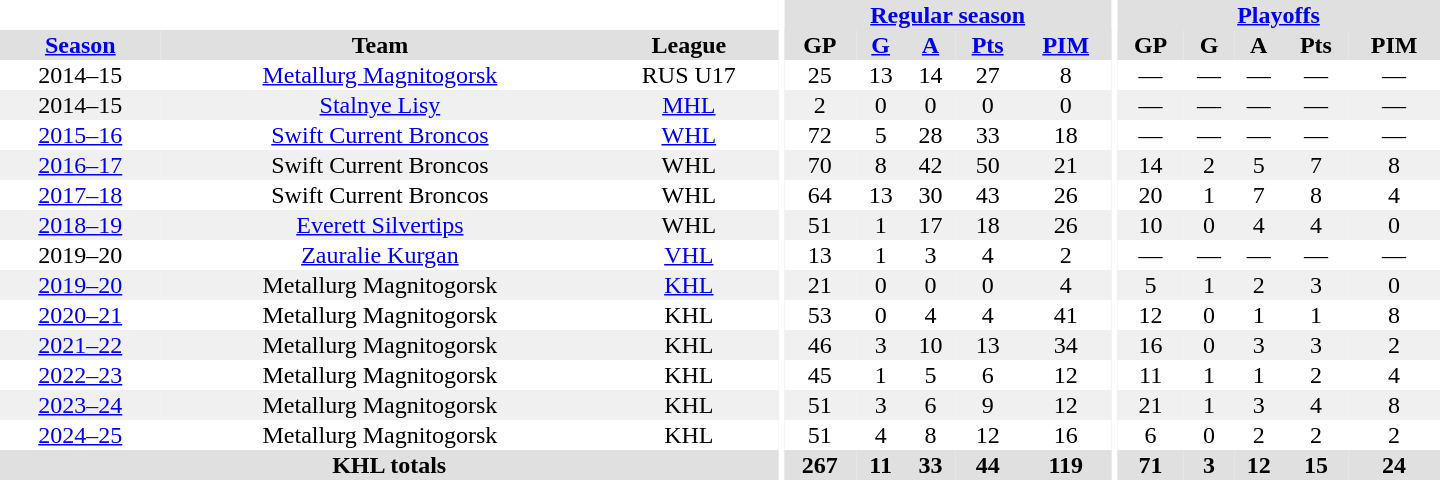<table border="0" cellpadding="1" cellspacing="0" style="text-align:center; width:60em">
<tr bgcolor="#e0e0e0">
<th colspan="3" bgcolor="#ffffff"></th>
<th rowspan="99" bgcolor="#ffffff"></th>
<th colspan="5"><a href='#'>Regular season</a></th>
<th rowspan="99" bgcolor="#ffffff"></th>
<th colspan="5"><a href='#'>Playoffs</a></th>
</tr>
<tr bgcolor="#e0e0e0">
<th><a href='#'>Season</a></th>
<th>Team</th>
<th>League</th>
<th>GP</th>
<th><a href='#'>G</a></th>
<th><a href='#'>A</a></th>
<th><a href='#'>Pts</a></th>
<th><a href='#'>PIM</a></th>
<th>GP</th>
<th>G</th>
<th>A</th>
<th>Pts</th>
<th>PIM</th>
</tr>
<tr>
<td>2014–15</td>
<td><a href='#'>Metallurg Magnitogorsk</a></td>
<td>RUS U17</td>
<td>25</td>
<td>13</td>
<td>14</td>
<td>27</td>
<td>8</td>
<td>—</td>
<td>—</td>
<td>—</td>
<td>—</td>
<td>—</td>
</tr>
<tr bgcolor="#f0f0f0">
<td>2014–15</td>
<td><a href='#'>Stalnye Lisy</a></td>
<td><a href='#'>MHL</a></td>
<td>2</td>
<td>0</td>
<td>0</td>
<td>0</td>
<td>0</td>
<td>—</td>
<td>—</td>
<td>—</td>
<td>—</td>
<td>—</td>
</tr>
<tr>
<td><a href='#'>2015–16</a></td>
<td><a href='#'>Swift Current Broncos</a></td>
<td><a href='#'>WHL</a></td>
<td>72</td>
<td>5</td>
<td>28</td>
<td>33</td>
<td>18</td>
<td>—</td>
<td>—</td>
<td>—</td>
<td>—</td>
<td>—</td>
</tr>
<tr bgcolor="#f0f0f0">
<td><a href='#'>2016–17</a></td>
<td>Swift Current Broncos</td>
<td>WHL</td>
<td>70</td>
<td>8</td>
<td>42</td>
<td>50</td>
<td>21</td>
<td>14</td>
<td>2</td>
<td>5</td>
<td>7</td>
<td>8</td>
</tr>
<tr>
<td><a href='#'>2017–18</a></td>
<td>Swift Current Broncos</td>
<td>WHL</td>
<td>64</td>
<td>13</td>
<td>30</td>
<td>43</td>
<td>26</td>
<td>20</td>
<td>1</td>
<td>7</td>
<td>8</td>
<td>4</td>
</tr>
<tr bgcolor="#f0f0f0">
<td><a href='#'>2018–19</a></td>
<td><a href='#'>Everett Silvertips</a></td>
<td>WHL</td>
<td>51</td>
<td>1</td>
<td>17</td>
<td>18</td>
<td>26</td>
<td>10</td>
<td>0</td>
<td>4</td>
<td>4</td>
<td>0</td>
</tr>
<tr>
<td>2019–20</td>
<td><a href='#'>Zauralie Kurgan</a></td>
<td><a href='#'>VHL</a></td>
<td>13</td>
<td>1</td>
<td>3</td>
<td>4</td>
<td>2</td>
<td>—</td>
<td>—</td>
<td>—</td>
<td>—</td>
<td>—</td>
</tr>
<tr bgcolor="#f0f0f0">
<td><a href='#'>2019–20</a></td>
<td>Metallurg Magnitogorsk</td>
<td><a href='#'>KHL</a></td>
<td>21</td>
<td>0</td>
<td>0</td>
<td>0</td>
<td>4</td>
<td>5</td>
<td>1</td>
<td>2</td>
<td>3</td>
<td>0</td>
</tr>
<tr>
<td><a href='#'>2020–21</a></td>
<td>Metallurg Magnitogorsk</td>
<td>KHL</td>
<td>53</td>
<td>0</td>
<td>4</td>
<td>4</td>
<td>41</td>
<td>12</td>
<td>0</td>
<td>1</td>
<td>1</td>
<td>8</td>
</tr>
<tr bgcolor="#f0f0f0">
<td><a href='#'>2021–22</a></td>
<td>Metallurg Magnitogorsk</td>
<td>KHL</td>
<td>46</td>
<td>3</td>
<td>10</td>
<td>13</td>
<td>34</td>
<td>16</td>
<td>0</td>
<td>3</td>
<td>3</td>
<td>2</td>
</tr>
<tr>
<td><a href='#'>2022–23</a></td>
<td>Metallurg Magnitogorsk</td>
<td>KHL</td>
<td>45</td>
<td>1</td>
<td>5</td>
<td>6</td>
<td>12</td>
<td>11</td>
<td>1</td>
<td>1</td>
<td>2</td>
<td>4</td>
</tr>
<tr bgcolor="#f0f0f0">
<td><a href='#'>2023–24</a></td>
<td>Metallurg Magnitogorsk</td>
<td>KHL</td>
<td>51</td>
<td>3</td>
<td>6</td>
<td>9</td>
<td>12</td>
<td>21</td>
<td>1</td>
<td>3</td>
<td>4</td>
<td>8</td>
</tr>
<tr>
<td><a href='#'>2024–25</a></td>
<td>Metallurg Magnitogorsk</td>
<td>KHL</td>
<td>51</td>
<td>4</td>
<td>8</td>
<td>12</td>
<td>16</td>
<td>6</td>
<td>0</td>
<td>2</td>
<td>2</td>
<td>2</td>
</tr>
<tr bgcolor="#e0e0e0">
<th colspan="3">KHL totals</th>
<th>267</th>
<th>11</th>
<th>33</th>
<th>44</th>
<th>119</th>
<th>71</th>
<th>3</th>
<th>12</th>
<th>15</th>
<th>24</th>
</tr>
</table>
